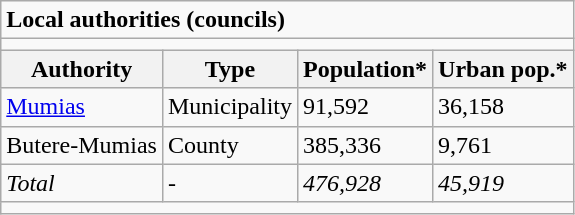<table class="wikitable">
<tr>
<td colspan="5"><strong>Local authorities (councils)</strong></td>
</tr>
<tr>
<td colspan="5"></td>
</tr>
<tr>
<th>Authority</th>
<th>Type</th>
<th>Population*</th>
<th>Urban pop.*</th>
</tr>
<tr>
<td><a href='#'>Mumias</a></td>
<td>Municipality</td>
<td>91,592</td>
<td>36,158</td>
</tr>
<tr>
<td>Butere-Mumias</td>
<td>County</td>
<td>385,336</td>
<td>9,761</td>
</tr>
<tr>
<td><em>Total</em></td>
<td>-</td>
<td><em>476,928</em></td>
<td><em>45,919</em></td>
</tr>
<tr>
<td colspan="5"></td>
</tr>
</table>
